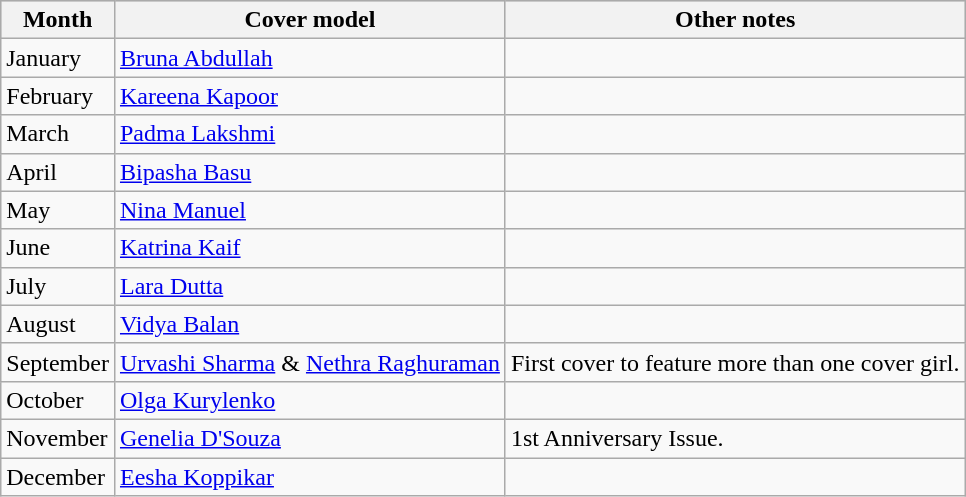<table class="wikitable">
<tr style="background:#ccc; text-align:center;">
<th>Month</th>
<th>Cover model</th>
<th>Other notes</th>
</tr>
<tr>
<td>January</td>
<td><a href='#'>Bruna Abdullah</a></td>
<td></td>
</tr>
<tr>
<td>February</td>
<td><a href='#'>Kareena Kapoor</a></td>
<td></td>
</tr>
<tr>
<td>March</td>
<td><a href='#'>Padma Lakshmi</a></td>
<td></td>
</tr>
<tr>
<td>April</td>
<td><a href='#'>Bipasha Basu</a></td>
<td></td>
</tr>
<tr>
<td>May</td>
<td><a href='#'>Nina Manuel</a></td>
<td></td>
</tr>
<tr>
<td>June</td>
<td><a href='#'>Katrina Kaif</a></td>
<td></td>
</tr>
<tr>
<td>July</td>
<td><a href='#'>Lara Dutta</a></td>
<td></td>
</tr>
<tr>
<td>August</td>
<td><a href='#'>Vidya Balan</a></td>
<td></td>
</tr>
<tr>
<td>September</td>
<td><a href='#'>Urvashi Sharma</a> & <a href='#'>Nethra Raghuraman</a></td>
<td>First cover to feature more than one cover girl.</td>
</tr>
<tr>
<td>October</td>
<td><a href='#'>Olga Kurylenko</a></td>
<td></td>
</tr>
<tr>
<td>November</td>
<td><a href='#'>Genelia D'Souza</a></td>
<td>1st Anniversary Issue.</td>
</tr>
<tr>
<td>December</td>
<td><a href='#'>Eesha Koppikar</a></td>
<td></td>
</tr>
</table>
